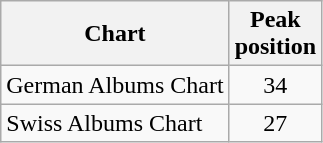<table class="wikitable">
<tr>
<th>Chart</th>
<th>Peak<br>position</th>
</tr>
<tr>
<td>German Albums Chart</td>
<td align="center">34</td>
</tr>
<tr>
<td>Swiss Albums Chart</td>
<td align="center">27</td>
</tr>
</table>
